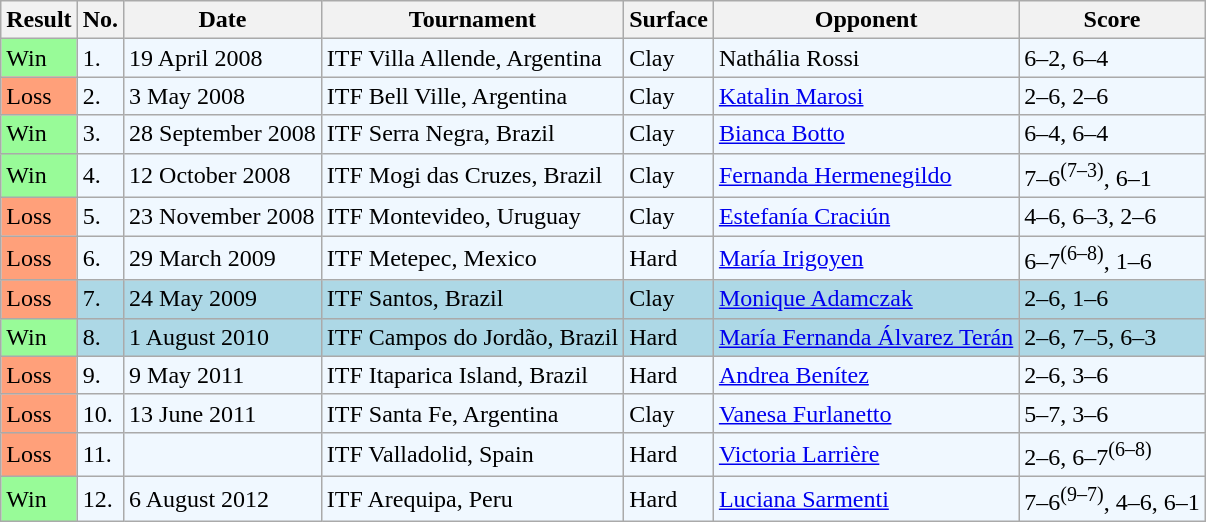<table class="sortable wikitable">
<tr>
<th>Result</th>
<th>No.</th>
<th>Date</th>
<th>Tournament</th>
<th>Surface</th>
<th>Opponent</th>
<th class="unsortable">Score</th>
</tr>
<tr style="background:#f0f8ff;">
<td style="background:#98fb98;">Win</td>
<td>1.</td>
<td>19 April 2008</td>
<td>ITF Villa Allende, Argentina</td>
<td>Clay</td>
<td> Nathália Rossi</td>
<td>6–2, 6–4</td>
</tr>
<tr style="background:#f0f8ff;">
<td style="background:#ffa07a;">Loss</td>
<td>2.</td>
<td>3 May 2008</td>
<td>ITF Bell Ville, Argentina</td>
<td>Clay</td>
<td> <a href='#'>Katalin Marosi</a></td>
<td>2–6, 2–6</td>
</tr>
<tr style="background:#f0f8ff;">
<td style="background:#98fb98;">Win</td>
<td>3.</td>
<td>28 September 2008</td>
<td>ITF Serra Negra, Brazil</td>
<td>Clay</td>
<td> <a href='#'>Bianca Botto</a></td>
<td>6–4, 6–4</td>
</tr>
<tr style="background:#f0f8ff;">
<td style="background:#98fb98;">Win</td>
<td>4.</td>
<td>12 October 2008</td>
<td>ITF Mogi das Cruzes, Brazil</td>
<td>Clay</td>
<td> <a href='#'>Fernanda Hermenegildo</a></td>
<td>7–6<sup>(7–3)</sup>, 6–1</td>
</tr>
<tr style="background:#f0f8ff;">
<td style="background:#ffa07a;">Loss</td>
<td>5.</td>
<td>23 November 2008</td>
<td>ITF Montevideo, Uruguay</td>
<td>Clay</td>
<td> <a href='#'>Estefanía Craciún</a></td>
<td>4–6, 6–3, 2–6</td>
</tr>
<tr style="background:#f0f8ff;">
<td style="background:#ffa07a;">Loss</td>
<td>6.</td>
<td>29 March 2009</td>
<td>ITF Metepec, Mexico</td>
<td>Hard</td>
<td> <a href='#'>María Irigoyen</a></td>
<td>6–7<sup>(6–8)</sup>, 1–6</td>
</tr>
<tr style="background:lightblue;">
<td style="background:#ffa07a;">Loss</td>
<td>7.</td>
<td>24 May 2009</td>
<td>ITF Santos, Brazil</td>
<td>Clay</td>
<td> <a href='#'>Monique Adamczak</a></td>
<td>2–6, 1–6</td>
</tr>
<tr style="background:lightblue;">
<td style="background:#98fb98;">Win</td>
<td>8.</td>
<td>1 August 2010</td>
<td>ITF Campos do Jordão, Brazil</td>
<td>Hard</td>
<td> <a href='#'>María Fernanda Álvarez Terán</a></td>
<td>2–6, 7–5, 6–3</td>
</tr>
<tr style="background:#f0f8ff;">
<td style="background:#ffa07a;">Loss</td>
<td>9.</td>
<td>9 May 2011</td>
<td>ITF Itaparica Island, Brazil</td>
<td>Hard</td>
<td> <a href='#'>Andrea Benítez</a></td>
<td>2–6, 3–6</td>
</tr>
<tr style="background:#f0f8ff;">
<td style="background:#ffa07a;">Loss</td>
<td>10.</td>
<td>13 June 2011</td>
<td>ITF Santa Fe, Argentina</td>
<td>Clay</td>
<td> <a href='#'>Vanesa Furlanetto</a></td>
<td>5–7, 3–6</td>
</tr>
<tr style="background:#f0f8ff;">
<td style="background:#ffa07a;">Loss</td>
<td>11.</td>
<td></td>
<td>ITF Valladolid, Spain</td>
<td>Hard</td>
<td> <a href='#'>Victoria Larrière</a></td>
<td>2–6, 6–7<sup>(6–8)</sup></td>
</tr>
<tr style="background:#f0f8ff;">
<td style="background:#98fb98;">Win</td>
<td>12.</td>
<td>6 August 2012</td>
<td>ITF Arequipa, Peru</td>
<td>Hard</td>
<td> <a href='#'>Luciana Sarmenti</a></td>
<td>7–6<sup>(9–7)</sup>, 4–6, 6–1</td>
</tr>
</table>
